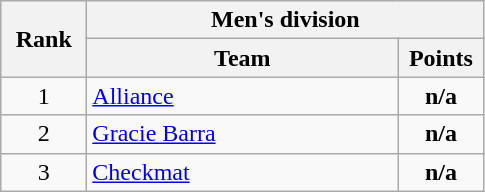<table class="wikitable" style="text-align:center;">
<tr>
<th rowspan="2" width="50">Rank</th>
<th colspan="2">Men's division</th>
</tr>
<tr>
<th width="200">Team</th>
<th width="50">Points</th>
</tr>
<tr>
<td>1</td>
<td style=text-align:left><a href='#'>Alliance</a></td>
<td><strong>n/a</strong></td>
</tr>
<tr>
<td>2</td>
<td style=text-align:left><a href='#'>Gracie Barra</a></td>
<td><strong>n/a</strong></td>
</tr>
<tr>
<td>3</td>
<td style=text-align:left><a href='#'>Checkmat</a></td>
<td><strong>n/a</strong></td>
</tr>
</table>
